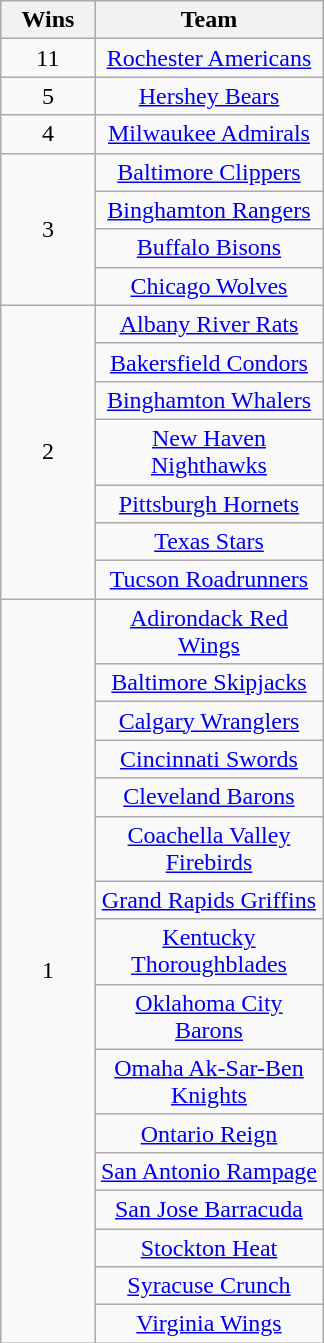<table class="wikitable" style="text-align:center; margin-left:1em; float:right">
<tr>
<th width="55">Wins</th>
<th align="center" width="145">Team</th>
</tr>
<tr>
<td rowspan=1>11</td>
<td><a href='#'>Rochester Americans</a></td>
</tr>
<tr>
<td rowspan=1>5</td>
<td><a href='#'>Hershey Bears</a></td>
</tr>
<tr>
<td rowspan=1>4</td>
<td><a href='#'>Milwaukee Admirals</a></td>
</tr>
<tr>
<td rowspan=4>3</td>
<td><a href='#'>Baltimore Clippers</a></td>
</tr>
<tr>
<td><a href='#'>Binghamton Rangers</a></td>
</tr>
<tr>
<td><a href='#'>Buffalo Bisons</a></td>
</tr>
<tr>
<td><a href='#'>Chicago Wolves</a></td>
</tr>
<tr>
<td rowspan=7>2</td>
<td><a href='#'>Albany River Rats</a></td>
</tr>
<tr>
<td><a href='#'>Bakersfield Condors</a></td>
</tr>
<tr>
<td><a href='#'>Binghamton Whalers</a></td>
</tr>
<tr>
<td><a href='#'>New Haven Nighthawks</a></td>
</tr>
<tr>
<td><a href='#'>Pittsburgh Hornets</a></td>
</tr>
<tr>
<td><a href='#'>Texas Stars</a></td>
</tr>
<tr>
<td><a href='#'>Tucson Roadrunners</a></td>
</tr>
<tr>
<td rowspan=16>1</td>
<td><a href='#'>Adirondack Red Wings</a></td>
</tr>
<tr>
<td><a href='#'>Baltimore Skipjacks</a></td>
</tr>
<tr>
<td><a href='#'>Calgary Wranglers</a></td>
</tr>
<tr>
<td><a href='#'>Cincinnati Swords</a></td>
</tr>
<tr>
<td><a href='#'>Cleveland Barons</a></td>
</tr>
<tr>
<td><a href='#'>Coachella Valley Firebirds</a></td>
</tr>
<tr>
<td><a href='#'>Grand Rapids Griffins</a></td>
</tr>
<tr>
<td><a href='#'>Kentucky Thoroughblades</a></td>
</tr>
<tr>
<td><a href='#'>Oklahoma City Barons</a></td>
</tr>
<tr>
<td><a href='#'>Omaha Ak-Sar-Ben Knights</a></td>
</tr>
<tr>
<td><a href='#'>Ontario Reign</a></td>
</tr>
<tr>
<td><a href='#'>San Antonio Rampage</a></td>
</tr>
<tr>
<td><a href='#'>San Jose Barracuda</a></td>
</tr>
<tr>
<td><a href='#'>Stockton Heat</a></td>
</tr>
<tr>
<td><a href='#'>Syracuse Crunch</a></td>
</tr>
<tr>
<td><a href='#'>Virginia Wings</a></td>
</tr>
</table>
